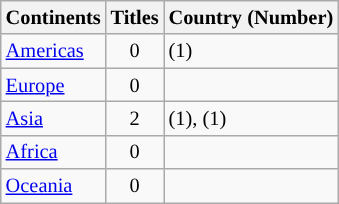<table class="wikitable sortable" style="font-size: 85%;">
<tr>
<th>Continents</th>
<th>Titles</th>
<th>Country (Number)</th>
</tr>
<tr>
<td><a href='#'>Americas</a></td>
<td style="text-align:center;">0</td>
<td> (1)</td>
</tr>
<tr>
<td><a href='#'>Europe</a></td>
<td style="text-align:center;">0</td>
<td></td>
</tr>
<tr>
<td><a href='#'>Asia</a></td>
<td style="text-align:center;">2</td>
<td> (1),  (1)</td>
</tr>
<tr>
<td><a href='#'>Africa</a></td>
<td style="text-align:center;">0</td>
<td></td>
</tr>
<tr>
<td><a href='#'>Oceania</a></td>
<td style="text-align:center;">0</td>
<td></td>
</tr>
</table>
